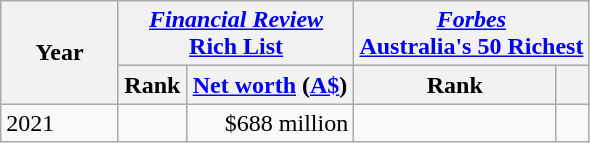<table class="wikitable">
<tr>
<th rowspan=2>Year</th>
<th colspan=2 width=40%><em><a href='#'>Financial Review</a></em><br><a href='#'>Rich List</a></th>
<th colspan=2 width=40%><em><a href='#'>Forbes</a></em><br><a href='#'>Australia's 50 Richest</a></th>
</tr>
<tr>
<th>Rank</th>
<th><a href='#'>Net worth</a> (<a href='#'>A$</a>)</th>
<th>Rank</th>
<th></th>
</tr>
<tr>
<td>2021</td>
<td align="center"></td>
<td align="right">$688 million </td>
<td align="center"></td>
<td align="right"></td>
</tr>
</table>
